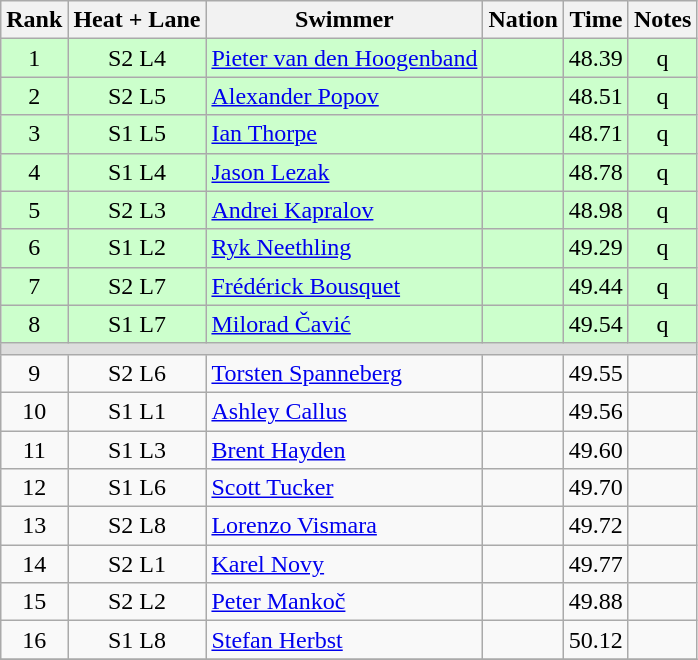<table class="wikitable sortable" style="text-align:center">
<tr>
<th>Rank</th>
<th>Heat + Lane</th>
<th>Swimmer</th>
<th>Nation</th>
<th>Time</th>
<th>Notes</th>
</tr>
<tr bgcolor=ccffcc>
<td>1</td>
<td>S2 L4</td>
<td align=left><a href='#'>Pieter van den Hoogenband</a></td>
<td align=left></td>
<td>48.39</td>
<td>q</td>
</tr>
<tr bgcolor=ccffcc>
<td>2</td>
<td>S2 L5</td>
<td align=left><a href='#'>Alexander Popov</a></td>
<td align=left></td>
<td>48.51</td>
<td>q</td>
</tr>
<tr bgcolor=ccffcc>
<td>3</td>
<td>S1 L5</td>
<td align=left><a href='#'>Ian Thorpe</a></td>
<td align=left></td>
<td>48.71</td>
<td>q</td>
</tr>
<tr bgcolor=ccffcc>
<td>4</td>
<td>S1 L4</td>
<td align=left><a href='#'>Jason Lezak</a></td>
<td align=left></td>
<td>48.78</td>
<td>q</td>
</tr>
<tr bgcolor=ccffcc>
<td>5</td>
<td>S2 L3</td>
<td align=left><a href='#'>Andrei Kapralov</a></td>
<td align=left></td>
<td>48.98</td>
<td>q</td>
</tr>
<tr bgcolor=ccffcc>
<td>6</td>
<td>S1 L2</td>
<td align=left><a href='#'>Ryk Neethling</a></td>
<td align=left></td>
<td>49.29</td>
<td>q</td>
</tr>
<tr bgcolor=ccffcc>
<td>7</td>
<td>S2 L7</td>
<td align=left><a href='#'>Frédérick Bousquet</a></td>
<td align=left></td>
<td>49.44</td>
<td>q</td>
</tr>
<tr bgcolor=ccffcc>
<td>8</td>
<td>S1 L7</td>
<td align=left><a href='#'>Milorad Čavić</a></td>
<td align=left></td>
<td>49.54</td>
<td>q</td>
</tr>
<tr bgcolor=#DDDDDD>
<td colspan=6></td>
</tr>
<tr>
<td>9</td>
<td>S2 L6</td>
<td align=left><a href='#'>Torsten Spanneberg</a></td>
<td align=left></td>
<td>49.55</td>
<td></td>
</tr>
<tr>
<td>10</td>
<td>S1 L1</td>
<td align=left><a href='#'>Ashley Callus</a></td>
<td align=left></td>
<td>49.56</td>
<td></td>
</tr>
<tr>
<td>11</td>
<td>S1 L3</td>
<td align=left><a href='#'>Brent Hayden</a></td>
<td align=left></td>
<td>49.60</td>
<td></td>
</tr>
<tr>
<td>12</td>
<td>S1 L6</td>
<td align=left><a href='#'>Scott Tucker</a></td>
<td align=left></td>
<td>49.70</td>
<td></td>
</tr>
<tr>
<td>13</td>
<td>S2 L8</td>
<td align=left><a href='#'>Lorenzo Vismara</a></td>
<td align=left></td>
<td>49.72</td>
<td></td>
</tr>
<tr>
<td>14</td>
<td>S2 L1</td>
<td align=left><a href='#'>Karel Novy</a></td>
<td align=left></td>
<td>49.77</td>
<td></td>
</tr>
<tr>
<td>15</td>
<td>S2 L2</td>
<td align=left><a href='#'>Peter Mankoč</a></td>
<td align=left></td>
<td>49.88</td>
<td></td>
</tr>
<tr>
<td>16</td>
<td>S1 L8</td>
<td align=left><a href='#'>Stefan Herbst</a></td>
<td align=left></td>
<td>50.12</td>
<td></td>
</tr>
<tr>
</tr>
</table>
